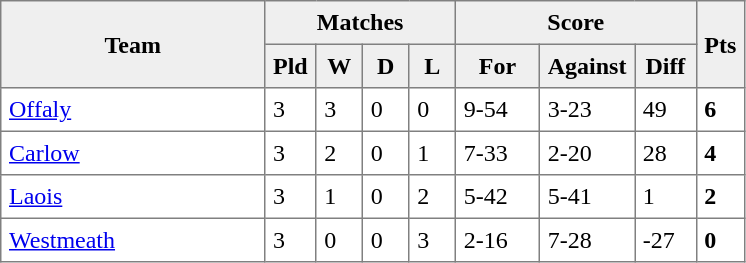<table style=border-collapse:collapse border=1 cellspacing=0 cellpadding=5>
<tr align=center bgcolor=#efefef>
<th rowspan=2 width=165>Team</th>
<th colspan=4>Matches</th>
<th colspan=3>Score</th>
<th rowspan=2width=20>Pts</th>
</tr>
<tr align=center bgcolor=#efefef>
<th width=20>Pld</th>
<th width=20>W</th>
<th width=20>D</th>
<th width=20>L</th>
<th width=45>For</th>
<th width=45>Against</th>
<th width=30>Diff</th>
</tr>
<tr>
<td style="text-align:left;"><a href='#'>Offaly</a></td>
<td>3</td>
<td>3</td>
<td>0</td>
<td>0</td>
<td>9-54</td>
<td>3-23</td>
<td>49</td>
<td><strong>6</strong></td>
</tr>
<tr>
<td style="text-align:left;"><a href='#'>Carlow</a></td>
<td>3</td>
<td>2</td>
<td>0</td>
<td>1</td>
<td>7-33</td>
<td>2-20</td>
<td>28</td>
<td><strong>4</strong></td>
</tr>
<tr>
<td style="text-align:left;"><a href='#'>Laois</a></td>
<td>3</td>
<td>1</td>
<td>0</td>
<td>2</td>
<td>5-42</td>
<td>5-41</td>
<td>1</td>
<td><strong>2</strong></td>
</tr>
<tr>
<td style="text-align:left;"><a href='#'>Westmeath</a></td>
<td>3</td>
<td>0</td>
<td>0</td>
<td>3</td>
<td>2-16</td>
<td>7-28</td>
<td>-27</td>
<td><strong>0</strong></td>
</tr>
</table>
